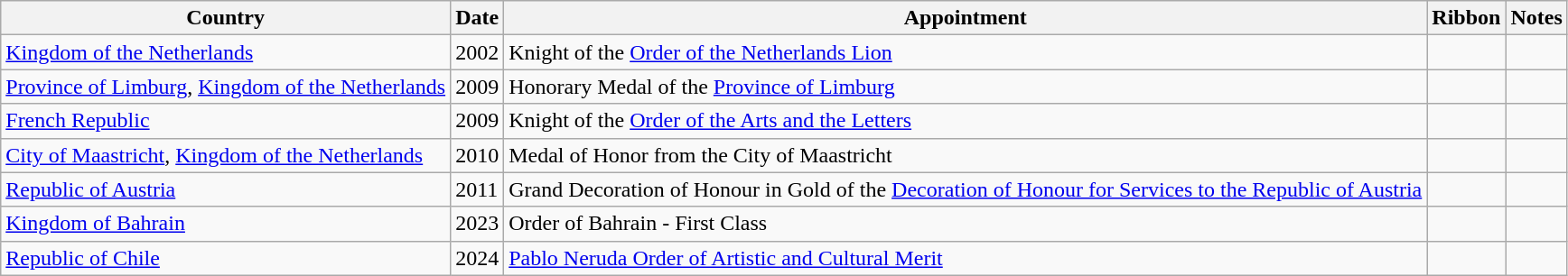<table class="wikitable sortable">
<tr>
<th>Country</th>
<th>Date</th>
<th>Appointment</th>
<th>Ribbon</th>
<th>Notes</th>
</tr>
<tr>
<td><a href='#'>Kingdom of the Netherlands</a></td>
<td>2002</td>
<td>Knight of the <a href='#'>Order of the Netherlands Lion</a></td>
<td></td>
<td></td>
</tr>
<tr>
<td><a href='#'>Province of Limburg</a>, <a href='#'>Kingdom of the Netherlands</a></td>
<td>2009</td>
<td>Honorary Medal of the <a href='#'>Province of Limburg</a></td>
<td></td>
<td></td>
</tr>
<tr>
<td><a href='#'>French Republic</a></td>
<td>2009</td>
<td>Knight of the <a href='#'>Order of the Arts and the Letters</a></td>
<td></td>
<td></td>
</tr>
<tr>
<td><a href='#'>City of Maastricht</a>, <a href='#'>Kingdom of the Netherlands</a></td>
<td>2010</td>
<td>Medal of Honor from the City of Maastricht</td>
<td></td>
<td></td>
</tr>
<tr>
<td><a href='#'>Republic of Austria</a></td>
<td>2011</td>
<td>Grand Decoration of Honour in Gold of the <a href='#'>Decoration of Honour for Services to the Republic of Austria</a></td>
<td></td>
<td></td>
</tr>
<tr>
<td><a href='#'>Kingdom of Bahrain</a></td>
<td>2023</td>
<td>Order of Bahrain - First Class</td>
<td></td>
<td></td>
</tr>
<tr>
<td><a href='#'>Republic of Chile</a></td>
<td>2024</td>
<td><a href='#'>Pablo Neruda Order of Artistic and Cultural Merit</a></td>
<td></td>
<td></td>
</tr>
</table>
